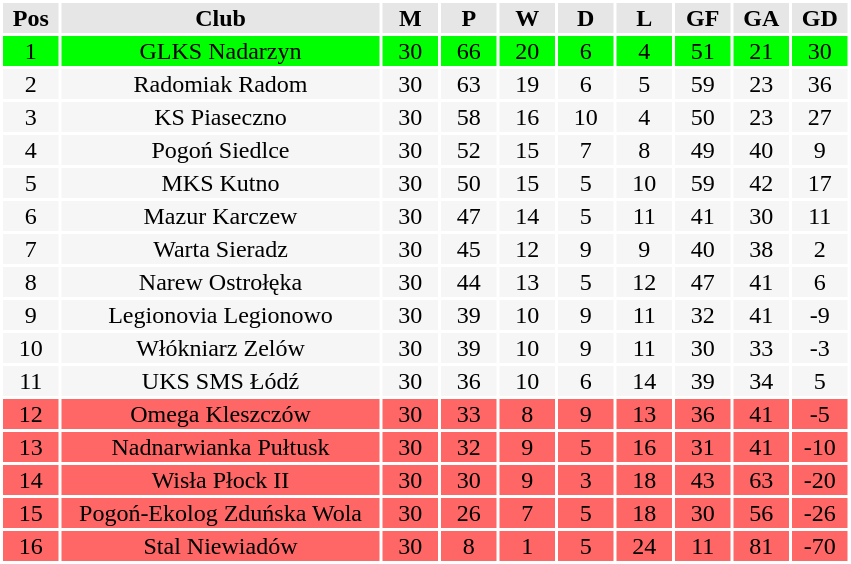<table class="toccolours" style="margin: 0;background:#ffffff;">
<tr bgcolor=#e6e6e6>
<th width=35px>Pos</th>
<th width=210px>Club</th>
<th width=35px>M</th>
<th width=35px>P</th>
<th width=35px>W</th>
<th width=35px>D</th>
<th width=35px>L</th>
<th width=35px>GF</th>
<th width=35px>GA</th>
<th width=35px>GD</th>
</tr>
<tr align=center bgcolor=#00FF00>
<td>1</td>
<td>GLKS Nadarzyn</td>
<td>30</td>
<td>66</td>
<td>20</td>
<td>6</td>
<td>4</td>
<td>51</td>
<td>21</td>
<td>30</td>
</tr>
<tr align=center bgcolor=#f6f6f6>
<td>2</td>
<td>Radomiak Radom</td>
<td>30</td>
<td>63</td>
<td>19</td>
<td>6</td>
<td>5</td>
<td>59</td>
<td>23</td>
<td>36</td>
</tr>
<tr align=center bgcolor=#f6f6f6>
<td>3</td>
<td>KS Piaseczno</td>
<td>30</td>
<td>58</td>
<td>16</td>
<td>10</td>
<td>4</td>
<td>50</td>
<td>23</td>
<td>27</td>
</tr>
<tr align=center bgcolor=#f6f6f6>
<td>4</td>
<td>Pogoń Siedlce</td>
<td>30</td>
<td>52</td>
<td>15</td>
<td>7</td>
<td>8</td>
<td>49</td>
<td>40</td>
<td>9</td>
</tr>
<tr align=center bgcolor=#f6f6f6>
<td>5</td>
<td>MKS Kutno</td>
<td>30</td>
<td>50</td>
<td>15</td>
<td>5</td>
<td>10</td>
<td>59</td>
<td>42</td>
<td>17</td>
</tr>
<tr align=center bgcolor=#f6f6f6>
<td>6</td>
<td>Mazur Karczew</td>
<td>30</td>
<td>47</td>
<td>14</td>
<td>5</td>
<td>11</td>
<td>41</td>
<td>30</td>
<td>11</td>
</tr>
<tr align=center bgcolor=#f6f6f6>
<td>7</td>
<td>Warta Sieradz</td>
<td>30</td>
<td>45</td>
<td>12</td>
<td>9</td>
<td>9</td>
<td>40</td>
<td>38</td>
<td>2</td>
</tr>
<tr align=center bgcolor=#f6f6f6>
<td>8</td>
<td>Narew Ostrołęka</td>
<td>30</td>
<td>44</td>
<td>13</td>
<td>5</td>
<td>12</td>
<td>47</td>
<td>41</td>
<td>6</td>
</tr>
<tr align=center bgcolor=#f6f6f6>
<td>9</td>
<td>Legionovia Legionowo</td>
<td>30</td>
<td>39</td>
<td>10</td>
<td>9</td>
<td>11</td>
<td>32</td>
<td>41</td>
<td>-9</td>
</tr>
<tr align=center bgcolor=#f6f6f6>
<td>10</td>
<td>Włókniarz Zelów</td>
<td>30</td>
<td>39</td>
<td>10</td>
<td>9</td>
<td>11</td>
<td>30</td>
<td>33</td>
<td>-3</td>
</tr>
<tr align=center bgcolor=#f6f6f6>
<td>11</td>
<td>UKS SMS Łódź</td>
<td>30</td>
<td>36</td>
<td>10</td>
<td>6</td>
<td>14</td>
<td>39</td>
<td>34</td>
<td>5</td>
</tr>
<tr align=center bgcolor=#ff6666>
<td>12</td>
<td>Omega Kleszczów</td>
<td>30</td>
<td>33</td>
<td>8</td>
<td>9</td>
<td>13</td>
<td>36</td>
<td>41</td>
<td>-5</td>
</tr>
<tr align=center bgcolor=#ff6666>
<td>13</td>
<td>Nadnarwianka Pułtusk</td>
<td>30</td>
<td>32</td>
<td>9</td>
<td>5</td>
<td>16</td>
<td>31</td>
<td>41</td>
<td>-10</td>
</tr>
<tr align=center bgcolor=#ff6666>
<td>14</td>
<td>Wisła Płock II</td>
<td>30</td>
<td>30</td>
<td>9</td>
<td>3</td>
<td>18</td>
<td>43</td>
<td>63</td>
<td>-20</td>
</tr>
<tr align=center bgcolor=#ff6666>
<td>15</td>
<td>Pogoń-Ekolog Zduńska Wola</td>
<td>30</td>
<td>26</td>
<td>7</td>
<td>5</td>
<td>18</td>
<td>30</td>
<td>56</td>
<td>-26</td>
</tr>
<tr align=center bgcolor=#ff6666>
<td>16</td>
<td>Stal Niewiadów</td>
<td>30</td>
<td>8</td>
<td>1</td>
<td>5</td>
<td>24</td>
<td>11</td>
<td>81</td>
<td>-70</td>
</tr>
</table>
